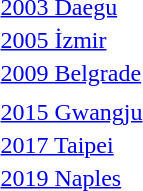<table>
<tr>
<td> <a href='#'>2003 Daegu</a></td>
<td></td>
<td></td>
<td></td>
</tr>
<tr>
<td> <a href='#'>2005 İzmir</a></td>
<td></td>
<td></td>
<td></td>
</tr>
<tr>
<td> <a href='#'>2009 Belgrade</a></td>
<td></td>
<td></td>
<td></td>
</tr>
<tr>
<td></td>
<td></td>
<td></td>
<td></td>
</tr>
<tr>
<td> <a href='#'>2015 Gwangju</a></td>
<td></td>
<td></td>
<td></td>
</tr>
<tr>
<td> <a href='#'>2017 Taipei</a></td>
<td></td>
<td></td>
<td></td>
</tr>
<tr>
<td> <a href='#'>2019 Naples</a></td>
<td></td>
<td></td>
<td></td>
</tr>
<tr>
<td></td>
<td></td>
<td></td>
<td></td>
</tr>
</table>
